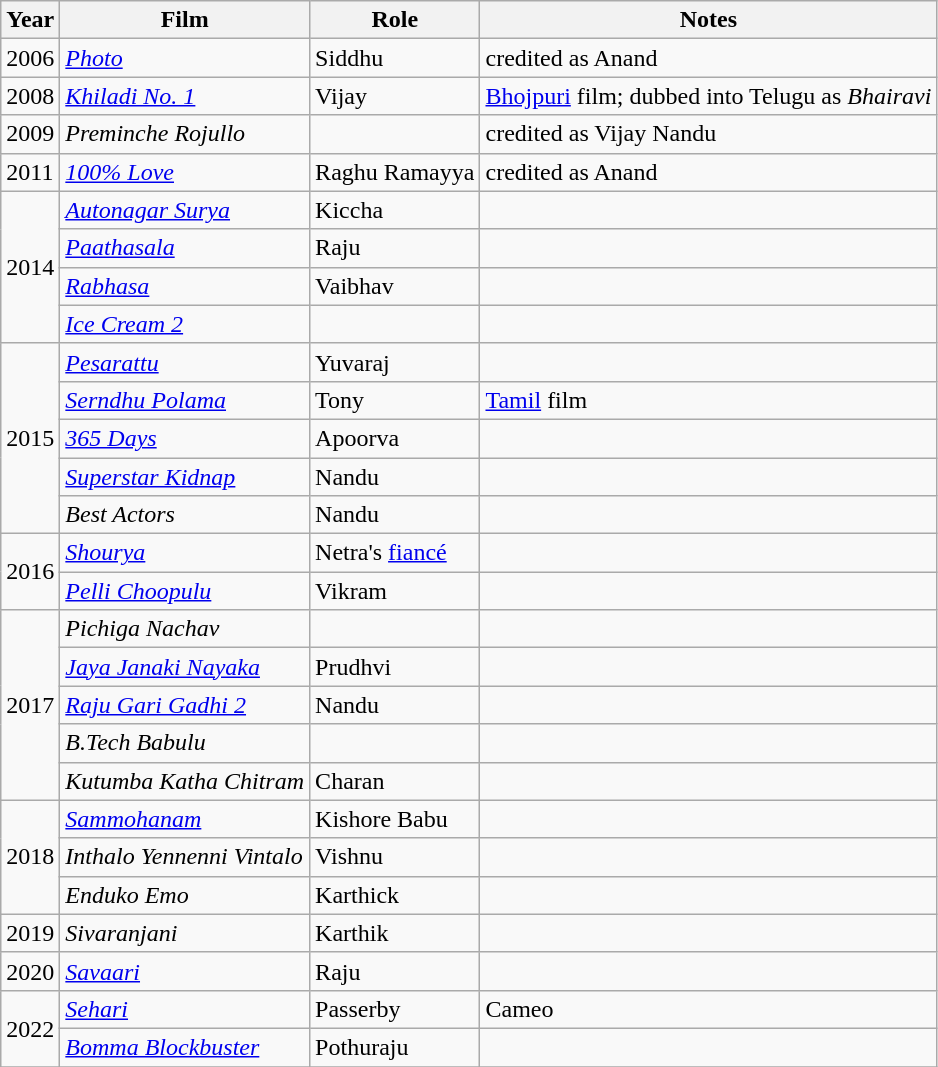<table class="wikitable sortable">
<tr>
<th>Year</th>
<th>Film</th>
<th>Role</th>
<th>Notes</th>
</tr>
<tr>
<td>2006</td>
<td><em><a href='#'>Photo</a></em></td>
<td>Siddhu</td>
<td>credited as Anand</td>
</tr>
<tr>
<td>2008</td>
<td><em><a href='#'>Khiladi No. 1</a></em></td>
<td>Vijay</td>
<td><a href='#'>Bhojpuri</a> film; dubbed into Telugu as <em>Bhairavi</em></td>
</tr>
<tr>
<td>2009</td>
<td><em>Preminche Rojullo</em></td>
<td></td>
<td>credited as Vijay Nandu</td>
</tr>
<tr>
<td>2011</td>
<td><em><a href='#'>100% Love</a></em></td>
<td>Raghu Ramayya</td>
<td>credited as Anand</td>
</tr>
<tr>
<td rowspan="4">2014</td>
<td><em><a href='#'>Autonagar Surya</a></em></td>
<td>Kiccha</td>
<td></td>
</tr>
<tr>
<td><em><a href='#'>Paathasala</a></em></td>
<td>Raju</td>
<td></td>
</tr>
<tr>
<td><em><a href='#'>Rabhasa</a></em></td>
<td>Vaibhav</td>
<td></td>
</tr>
<tr>
<td><em><a href='#'>Ice Cream 2</a></em></td>
<td></td>
<td></td>
</tr>
<tr>
<td rowspan="5">2015</td>
<td><em><a href='#'>Pesarattu</a></em></td>
<td>Yuvaraj</td>
<td></td>
</tr>
<tr>
<td><em><a href='#'>Serndhu Polama</a></em></td>
<td>Tony</td>
<td><a href='#'>Tamil</a> film</td>
</tr>
<tr>
<td><em><a href='#'>365 Days</a></em></td>
<td>Apoorva</td>
<td></td>
</tr>
<tr>
<td><em><a href='#'>Superstar Kidnap</a></em></td>
<td>Nandu</td>
<td></td>
</tr>
<tr>
<td><em>Best Actors</em></td>
<td>Nandu</td>
<td></td>
</tr>
<tr>
<td rowspan="2">2016</td>
<td><em><a href='#'>Shourya</a></em></td>
<td>Netra's <a href='#'>fiancé</a></td>
<td></td>
</tr>
<tr>
<td><em><a href='#'>Pelli Choopulu</a></em></td>
<td>Vikram</td>
<td></td>
</tr>
<tr>
<td rowspan="5">2017</td>
<td><em>Pichiga Nachav</em></td>
<td></td>
<td></td>
</tr>
<tr>
<td><em><a href='#'>Jaya Janaki Nayaka</a></em></td>
<td>Prudhvi</td>
<td></td>
</tr>
<tr>
<td><em><a href='#'>Raju Gari Gadhi 2</a></em></td>
<td>Nandu</td>
<td></td>
</tr>
<tr>
<td><em>B.Tech Babulu</em></td>
<td></td>
<td></td>
</tr>
<tr>
<td><em>Kutumba Katha Chitram</em></td>
<td>Charan</td>
<td></td>
</tr>
<tr>
<td rowspan="3">2018</td>
<td><em><a href='#'>Sammohanam</a></em></td>
<td>Kishore Babu</td>
<td></td>
</tr>
<tr>
<td><em>Inthalo Yennenni Vintalo</em></td>
<td>Vishnu</td>
<td></td>
</tr>
<tr>
<td><em>Enduko Emo</em></td>
<td>Karthick</td>
<td></td>
</tr>
<tr>
<td>2019</td>
<td><em>Sivaranjani</em></td>
<td>Karthik</td>
<td></td>
</tr>
<tr>
<td>2020</td>
<td><em><a href='#'>Savaari</a></em></td>
<td>Raju</td>
<td></td>
</tr>
<tr>
<td rowspan="2">2022</td>
<td><em><a href='#'>Sehari</a></em></td>
<td>Passerby</td>
<td>Cameo</td>
</tr>
<tr>
<td><em><a href='#'>Bomma Blockbuster</a></em></td>
<td>Pothuraju</td>
<td></td>
</tr>
<tr>
</tr>
</table>
